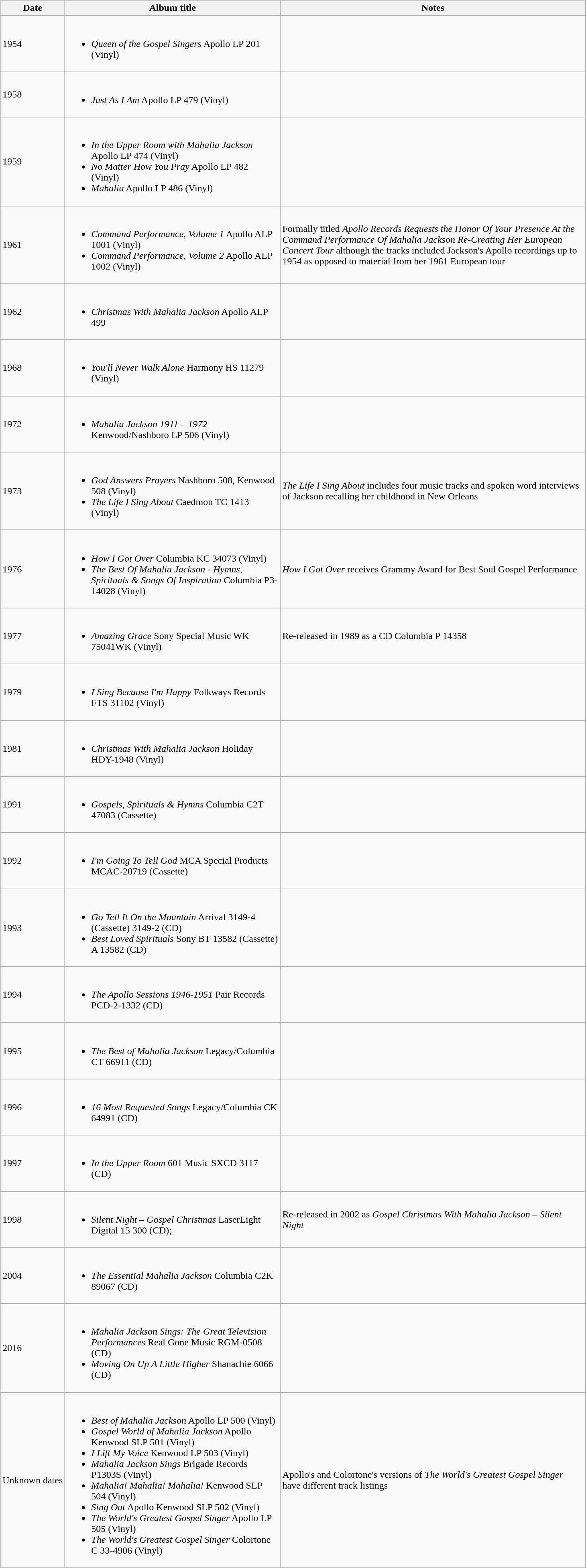<table class="wikitable">
<tr>
<th scope="col" style="width: 100px;">Date</th>
<th scope="col" style="width: 350px;">Album title</th>
<th scope="col" style="width: 500px;">Notes</th>
</tr>
<tr>
<td>1954</td>
<td><br><ul><li><em>Queen of the Gospel Singers</em> Apollo LP 201 (Vinyl)</li></ul></td>
<td></td>
</tr>
<tr>
<td>1958</td>
<td><br><ul><li><em>Just As I Am</em> Apollo LP 479 (Vinyl)</li></ul></td>
<td></td>
</tr>
<tr>
<td>1959</td>
<td><br><ul><li><em>In the Upper Room with Mahalia Jackson</em> Apollo LP 474 (Vinyl)</li><li><em>No Matter How You Pray</em> Apollo LP 482 (Vinyl)</li><li><em>Mahalia</em> Apollo LP 486 (Vinyl)</li></ul></td>
<td></td>
</tr>
<tr>
<td>1961</td>
<td><br><ul><li><em>Command Performance, Volume 1</em> Apollo ALP 1001 (Vinyl)</li><li><em>Command Performance, Volume 2</em> Apollo ALP 1002 (Vinyl)</li></ul></td>
<td>Formally titled <em>Apollo Records Requests the Honor Of Your Presence At the Command Performance Of Mahalia Jackson Re-Creating Her European Concert Tour</em> although the tracks included Jackson's Apollo recordings up to 1954 as opposed to material from her 1961 European tour</td>
</tr>
<tr>
<td>1962</td>
<td><br><ul><li><em>Christmas With Mahalia Jackson</em> Apollo ALP 499</li></ul></td>
<td></td>
</tr>
<tr>
<td>1968</td>
<td><br><ul><li><em>You'll Never Walk Alone</em> 	Harmony HS 11279 (Vinyl)</li></ul></td>
<td></td>
</tr>
<tr>
<td>1972</td>
<td><br><ul><li><em>Mahalia Jackson 1911 – 1972</em> Kenwood/Nashboro LP 506 (Vinyl)</li></ul></td>
<td></td>
</tr>
<tr>
<td>1973</td>
<td><br><ul><li><em>God Answers Prayers</em> Nashboro 508, Kenwood 508 (Vinyl)</li><li><em>The Life I Sing About</em> Caedmon TC 1413 (Vinyl)</li></ul></td>
<td><em>The Life I Sing About</em> includes four music tracks and spoken word interviews of Jackson recalling her childhood in New Orleans</td>
</tr>
<tr>
<td>1976</td>
<td><br><ul><li><em>How I Got Over</em> Columbia KC 34073 (Vinyl)</li><li><em>The Best Of Mahalia Jackson - Hymns, Spirituals & Songs Of Inspiration</em> Columbia P3-14028 (Vinyl)</li></ul></td>
<td><em>How I Got Over</em>  receives Grammy Award for Best Soul Gospel Performance</td>
</tr>
<tr>
<td>1977</td>
<td><br><ul><li><em>Amazing Grace</em> Sony Special Music WK 75041WK (Vinyl)</li></ul></td>
<td>Re-released in 1989 as a CD Columbia P 14358</td>
</tr>
<tr>
<td>1979</td>
<td><br><ul><li><em>I Sing Because I'm Happy</em> Folkways Records FTS 31102 (Vinyl)</li></ul></td>
<td></td>
</tr>
<tr>
<td>1981</td>
<td><br><ul><li><em>Christmas With Mahalia Jackson</em> Holiday HDY-1948 (Vinyl)</li></ul></td>
<td></td>
</tr>
<tr>
<td>1991</td>
<td><br><ul><li><em>Gospels, Spirituals & Hymns</em> Columbia C2T 47083 (Cassette)</li></ul></td>
</tr>
<tr>
<td>1992</td>
<td><br><ul><li><em>I'm Going To Tell God</em> MCA Special Products MCAC-20719 (Cassette)</li></ul></td>
<td></td>
</tr>
<tr>
<td>1993</td>
<td><br><ul><li><em>Go Tell It On the Mountain</em> Arrival 3149-4 (Cassette) 3149-2 (CD)</li><li><em>Best Loved Spirituals</em> Sony BT 13582 (Cassette) A 13582 (CD)</li></ul></td>
<td></td>
</tr>
<tr>
<td>1994</td>
<td><br><ul><li><em>The Apollo Sessions 1946-1951</em> Pair Records PCD-2-1332 (CD)</li></ul></td>
<td></td>
</tr>
<tr>
<td>1995</td>
<td><br><ul><li><em>The Best of Mahalia Jackson</em> Legacy/Columbia CT 66911 (CD)</li></ul></td>
<td></td>
</tr>
<tr>
<td>1996</td>
<td><br><ul><li><em>16 Most Requested Songs</em> Legacy/Columbia CK 64991 (CD)</li></ul></td>
</tr>
<tr>
<td>1997</td>
<td><br><ul><li><em>In the Upper Room</em> 601 Music SXCD 3117 (CD)</li></ul></td>
<td></td>
</tr>
<tr>
<td>1998</td>
<td><br><ul><li><em>Silent Night – Gospel Christmas</em> LaserLight Digital 15 300 (CD);</li></ul></td>
<td>Re-released in 2002 as <em>Gospel Christmas With Mahalia Jackson – Silent Night</em></td>
</tr>
<tr>
<td>2004</td>
<td><br><ul><li><em>The Essential Mahalia Jackson</em> Columbia C2K 89067 (CD)</li></ul></td>
</tr>
<tr>
<td>2016</td>
<td><br><ul><li><em>Mahalia Jackson Sings: The Great Television Performances</em> Real Gone Music RGM-0508 (CD)</li><li><em>Moving On Up A Little Higher</em> Shanachie 6066 (CD)</li></ul></td>
<td></td>
</tr>
<tr>
<td>Unknown dates</td>
<td><br><ul><li><em>Best of Mahalia Jackson</em> Apollo LP 500 (Vinyl)</li><li><em>Gospel World of Mahalia Jackson</em> Apollo Kenwood SLP 501 (Vinyl)</li><li><em>I Lift My Voice</em> Kenwood LP 503 (Vinyl)</li><li><em>Mahalia Jackson Sings</em> Brigade Records P1303S (Vinyl)</li><li><em>Mahalia! Mahalia! Mahalia!</em> Kenwood SLP 504 (Vinyl)</li><li><em>Sing Out</em> Apollo Kenwood SLP 502 (Vinyl)</li><li><em>The World's Greatest Gospel Singer</em> Apollo LP 505 (Vinyl)</li><li><em>The World's Greatest Gospel Singer</em> Colortone C 33-4906 (Vinyl)</li></ul></td>
<td>Apollo's and Colortone's versions of <em>The World's Greatest Gospel Singer</em> have different track listings</td>
</tr>
</table>
